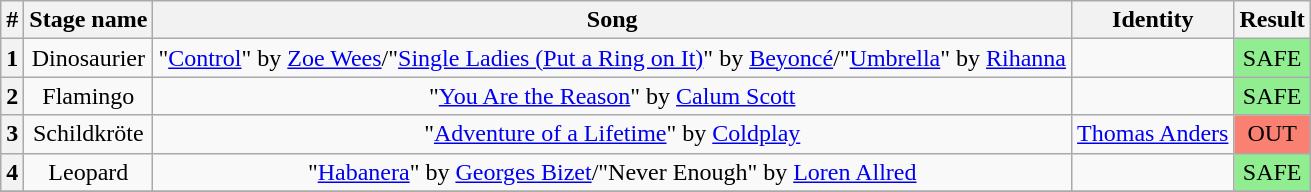<table class="wikitable plainrowheaders" style="text-align: center;">
<tr>
<th>#</th>
<th>Stage name</th>
<th>Song</th>
<th>Identity</th>
<th>Result</th>
</tr>
<tr>
<th>1</th>
<td>Dinosaurier</td>
<td>"<a href='#'>Control</a>" by <a href='#'>Zoe Wees</a>/"<a href='#'>Single Ladies (Put a Ring on It)</a>" by <a href='#'>Beyoncé</a>/"<a href='#'>Umbrella</a>" by <a href='#'>Rihanna</a></td>
<td></td>
<td bgcolor=lightgreen>SAFE</td>
</tr>
<tr>
<th>2</th>
<td>Flamingo</td>
<td>"<a href='#'>You Are the Reason</a>" by <a href='#'>Calum Scott</a></td>
<td></td>
<td bgcolor=lightgreen>SAFE</td>
</tr>
<tr>
<th>3</th>
<td>Schildkröte</td>
<td>"<a href='#'>Adventure of a Lifetime</a>" by <a href='#'>Coldplay</a></td>
<td><a href='#'>Thomas Anders</a></td>
<td bgcolor=salmon>OUT</td>
</tr>
<tr>
<th>4</th>
<td>Leopard</td>
<td>"<a href='#'>Habanera</a>" by <a href='#'>Georges Bizet</a>/"Never Enough" by <a href='#'>Loren Allred</a></td>
<td></td>
<td bgcolor=lightgreen>SAFE</td>
</tr>
<tr>
</tr>
</table>
